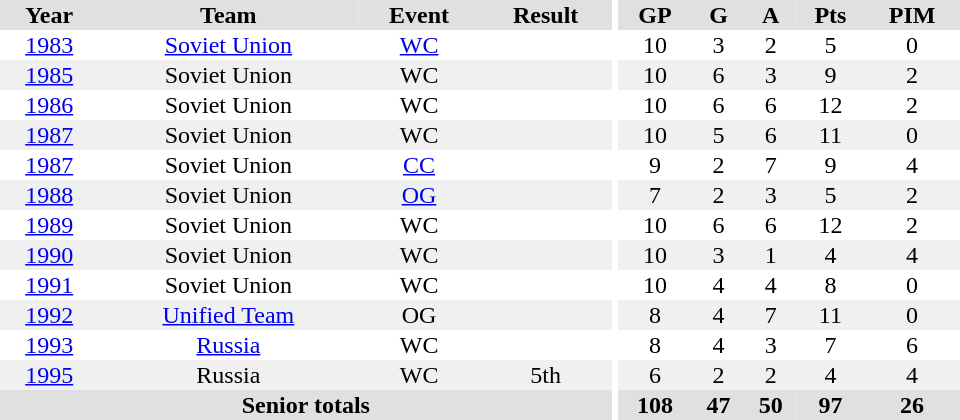<table border="0" cellpadding="1" cellspacing="0" ID="Table3" style="text-align:center; width:40em">
<tr ALIGN="center" bgcolor="#e0e0e0">
<th>Year</th>
<th>Team</th>
<th>Event</th>
<th>Result</th>
<th rowspan="99" bgcolor="#ffffff"></th>
<th>GP</th>
<th>G</th>
<th>A</th>
<th>Pts</th>
<th>PIM</th>
</tr>
<tr>
<td><a href='#'>1983</a></td>
<td><a href='#'>Soviet Union</a></td>
<td><a href='#'>WC</a></td>
<td></td>
<td>10</td>
<td>3</td>
<td>2</td>
<td>5</td>
<td>0</td>
</tr>
<tr bgcolor="#f0f0f0">
<td><a href='#'>1985</a></td>
<td>Soviet Union</td>
<td>WC</td>
<td></td>
<td>10</td>
<td>6</td>
<td>3</td>
<td>9</td>
<td>2</td>
</tr>
<tr>
<td><a href='#'>1986</a></td>
<td>Soviet Union</td>
<td>WC</td>
<td></td>
<td>10</td>
<td>6</td>
<td>6</td>
<td>12</td>
<td>2</td>
</tr>
<tr bgcolor="#f0f0f0">
<td><a href='#'>1987</a></td>
<td>Soviet Union</td>
<td>WC</td>
<td></td>
<td>10</td>
<td>5</td>
<td>6</td>
<td>11</td>
<td>0</td>
</tr>
<tr>
<td><a href='#'>1987</a></td>
<td>Soviet Union</td>
<td><a href='#'>CC</a></td>
<td></td>
<td>9</td>
<td>2</td>
<td>7</td>
<td>9</td>
<td>4</td>
</tr>
<tr bgcolor="#f0f0f0">
<td><a href='#'>1988</a></td>
<td>Soviet Union</td>
<td><a href='#'>OG</a></td>
<td></td>
<td>7</td>
<td>2</td>
<td>3</td>
<td>5</td>
<td>2</td>
</tr>
<tr>
<td><a href='#'>1989</a></td>
<td>Soviet Union</td>
<td>WC</td>
<td></td>
<td>10</td>
<td>6</td>
<td>6</td>
<td>12</td>
<td>2</td>
</tr>
<tr bgcolor="#f0f0f0">
<td><a href='#'>1990</a></td>
<td>Soviet Union</td>
<td>WC</td>
<td></td>
<td>10</td>
<td>3</td>
<td>1</td>
<td>4</td>
<td>4</td>
</tr>
<tr>
<td><a href='#'>1991</a></td>
<td>Soviet Union</td>
<td>WC</td>
<td></td>
<td>10</td>
<td>4</td>
<td>4</td>
<td>8</td>
<td>0</td>
</tr>
<tr bgcolor="#f0f0f0">
<td><a href='#'>1992</a></td>
<td><a href='#'>Unified Team</a></td>
<td>OG</td>
<td></td>
<td>8</td>
<td>4</td>
<td>7</td>
<td>11</td>
<td>0</td>
</tr>
<tr>
<td><a href='#'>1993</a></td>
<td><a href='#'>Russia</a></td>
<td>WC</td>
<td></td>
<td>8</td>
<td>4</td>
<td>3</td>
<td>7</td>
<td>6</td>
</tr>
<tr bgcolor="#f0f0f0">
<td><a href='#'>1995</a></td>
<td>Russia</td>
<td>WC</td>
<td>5th</td>
<td>6</td>
<td>2</td>
<td>2</td>
<td>4</td>
<td>4</td>
</tr>
<tr bgcolor="#e0e0e0">
<th colspan=4>Senior totals</th>
<th>108</th>
<th>47</th>
<th>50</th>
<th>97</th>
<th>26</th>
</tr>
</table>
